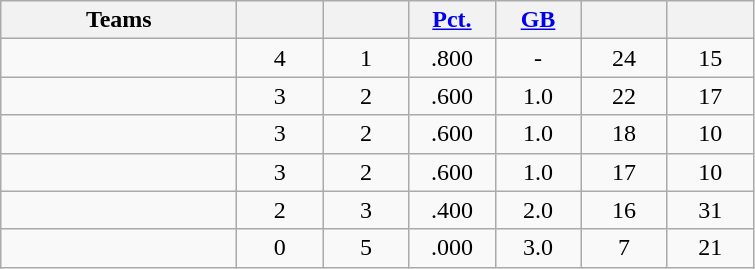<table class="wikitable" style="text-align:center;">
<tr>
<th width=150px>Teams</th>
<th width=50px></th>
<th width=50px></th>
<th width=50px><a href='#'>Pct.</a></th>
<th width=50px><a href='#'>GB</a></th>
<th width=50px></th>
<th width=50px></th>
</tr>
<tr style="background-color:">
<td align=left></td>
<td>4</td>
<td>1</td>
<td>.800</td>
<td>-</td>
<td>24</td>
<td>15</td>
</tr>
<tr style="background-color:">
<td align=left></td>
<td>3</td>
<td>2</td>
<td>.600</td>
<td>1.0</td>
<td>22</td>
<td>17</td>
</tr>
<tr style="background-color:">
<td align=left></td>
<td>3</td>
<td>2</td>
<td>.600</td>
<td>1.0</td>
<td>18</td>
<td>10</td>
</tr>
<tr style="background-color:">
<td align=left></td>
<td>3</td>
<td>2</td>
<td>.600</td>
<td>1.0</td>
<td>17</td>
<td>10</td>
</tr>
<tr style="background-color:">
<td align=left></td>
<td>2</td>
<td>3</td>
<td>.400</td>
<td>2.0</td>
<td>16</td>
<td>31</td>
</tr>
<tr style="background-color:">
<td align=left></td>
<td>0</td>
<td>5</td>
<td>.000</td>
<td>3.0</td>
<td>7</td>
<td>21</td>
</tr>
</table>
